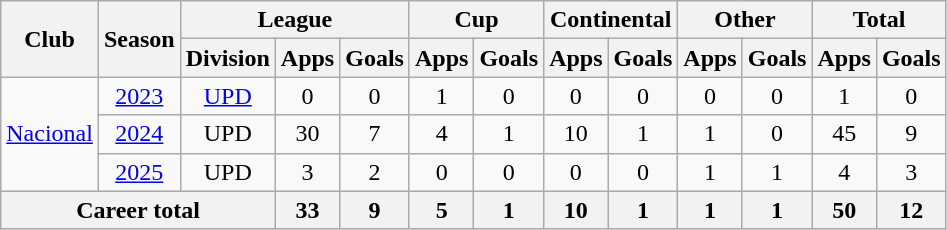<table class="wikitable" style="text-align: center;">
<tr>
<th rowspan="2">Club</th>
<th rowspan="2">Season</th>
<th colspan="3">League</th>
<th colspan="2">Cup</th>
<th colspan="2">Continental</th>
<th colspan="2">Other</th>
<th colspan="2">Total</th>
</tr>
<tr>
<th>Division</th>
<th>Apps</th>
<th>Goals</th>
<th>Apps</th>
<th>Goals</th>
<th>Apps</th>
<th>Goals</th>
<th>Apps</th>
<th>Goals</th>
<th>Apps</th>
<th>Goals</th>
</tr>
<tr>
<td rowspan="3"><a href='#'>Nacional</a></td>
<td><a href='#'>2023</a></td>
<td><a href='#'>UPD</a></td>
<td>0</td>
<td>0</td>
<td>1</td>
<td>0</td>
<td>0</td>
<td>0</td>
<td>0</td>
<td>0</td>
<td>1</td>
<td>0</td>
</tr>
<tr>
<td><a href='#'>2024</a></td>
<td>UPD</td>
<td>30</td>
<td>7</td>
<td>4</td>
<td>1</td>
<td>10</td>
<td>1</td>
<td>1</td>
<td>0</td>
<td>45</td>
<td>9</td>
</tr>
<tr>
<td><a href='#'>2025</a></td>
<td>UPD</td>
<td>3</td>
<td>2</td>
<td>0</td>
<td>0</td>
<td>0</td>
<td>0</td>
<td>1</td>
<td>1</td>
<td>4</td>
<td>3</td>
</tr>
<tr>
<th colspan="3">Career total</th>
<th>33</th>
<th>9</th>
<th>5</th>
<th>1</th>
<th>10</th>
<th>1</th>
<th>1</th>
<th>1</th>
<th>50</th>
<th>12</th>
</tr>
</table>
